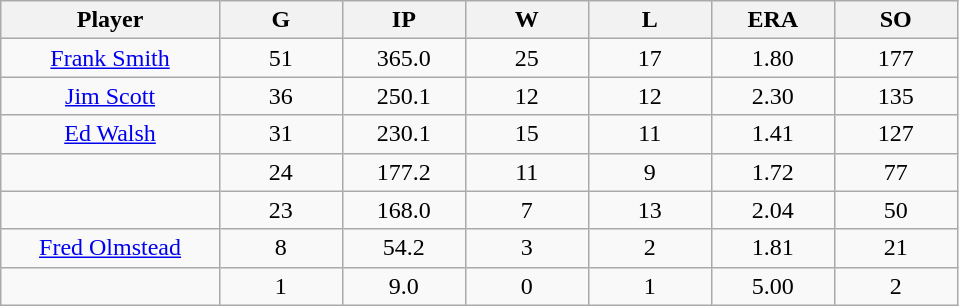<table class="wikitable sortable">
<tr>
<th bgcolor="#DDDDFF" width="16%">Player</th>
<th bgcolor="#DDDDFF" width="9%">G</th>
<th bgcolor="#DDDDFF" width="9%">IP</th>
<th bgcolor="#DDDDFF" width="9%">W</th>
<th bgcolor="#DDDDFF" width="9%">L</th>
<th bgcolor="#DDDDFF" width="9%">ERA</th>
<th bgcolor="#DDDDFF" width="9%">SO</th>
</tr>
<tr align="center">
<td><a href='#'>Frank Smith</a></td>
<td>51</td>
<td>365.0</td>
<td>25</td>
<td>17</td>
<td>1.80</td>
<td>177</td>
</tr>
<tr align="center">
<td><a href='#'>Jim Scott</a></td>
<td>36</td>
<td>250.1</td>
<td>12</td>
<td>12</td>
<td>2.30</td>
<td>135</td>
</tr>
<tr align="center">
<td><a href='#'>Ed Walsh</a></td>
<td>31</td>
<td>230.1</td>
<td>15</td>
<td>11</td>
<td>1.41</td>
<td>127</td>
</tr>
<tr align="center">
<td></td>
<td>24</td>
<td>177.2</td>
<td>11</td>
<td>9</td>
<td>1.72</td>
<td>77</td>
</tr>
<tr align="center">
<td></td>
<td>23</td>
<td>168.0</td>
<td>7</td>
<td>13</td>
<td>2.04</td>
<td>50</td>
</tr>
<tr align="center">
<td><a href='#'>Fred Olmstead</a></td>
<td>8</td>
<td>54.2</td>
<td>3</td>
<td>2</td>
<td>1.81</td>
<td>21</td>
</tr>
<tr align="center">
<td></td>
<td>1</td>
<td>9.0</td>
<td>0</td>
<td>1</td>
<td>5.00</td>
<td>2</td>
</tr>
</table>
